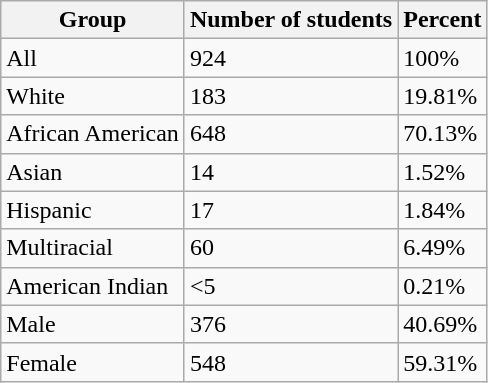<table class="wikitable">
<tr>
<th>Group</th>
<th>Number of students</th>
<th>Percent</th>
</tr>
<tr>
<td>All</td>
<td>924</td>
<td>100%</td>
</tr>
<tr>
<td>White</td>
<td>183</td>
<td>19.81%</td>
</tr>
<tr>
<td>African American</td>
<td>648</td>
<td>70.13%</td>
</tr>
<tr>
<td>Asian</td>
<td>14</td>
<td>1.52%</td>
</tr>
<tr>
<td>Hispanic</td>
<td>17</td>
<td>1.84%</td>
</tr>
<tr>
<td>Multiracial</td>
<td>60</td>
<td>6.49%</td>
</tr>
<tr>
<td>American Indian</td>
<td><5</td>
<td>0.21%</td>
</tr>
<tr>
<td>Male</td>
<td>376</td>
<td>40.69%</td>
</tr>
<tr>
<td>Female</td>
<td>548</td>
<td>59.31%</td>
</tr>
</table>
